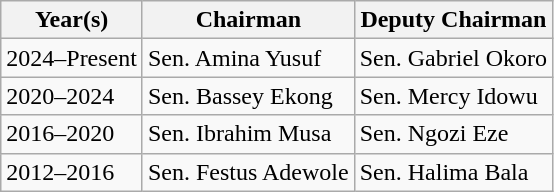<table class="wikitable">
<tr>
<th>Year(s)</th>
<th>Chairman</th>
<th>Deputy Chairman</th>
</tr>
<tr>
<td>2024–Present</td>
<td>Sen. Amina Yusuf</td>
<td>Sen. Gabriel Okoro</td>
</tr>
<tr>
<td>2020–2024</td>
<td>Sen. Bassey Ekong</td>
<td>Sen. Mercy Idowu</td>
</tr>
<tr>
<td>2016–2020</td>
<td>Sen. Ibrahim Musa</td>
<td>Sen. Ngozi Eze</td>
</tr>
<tr>
<td>2012–2016</td>
<td>Sen. Festus Adewole</td>
<td>Sen. Halima Bala</td>
</tr>
</table>
